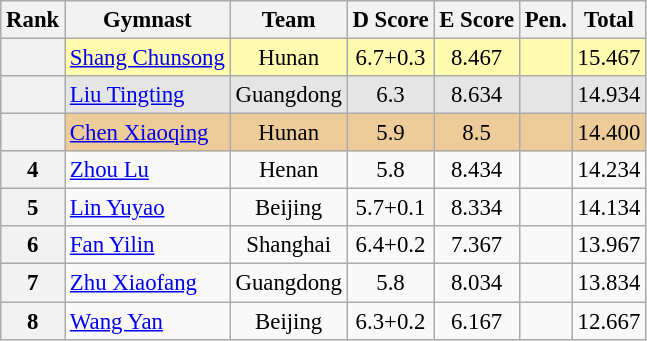<table class="wikitable sortable" style="text-align:center; font-size:95%">
<tr>
<th>Rank</th>
<th>Gymnast</th>
<th>Team</th>
<th>D Score</th>
<th>E Score</th>
<th>Pen.</th>
<th>Total</th>
</tr>
<tr bgcolor="fffcaf">
<th scope="row" style="text-align:center"></th>
<td align="left"><a href='#'>Shang Chunsong</a></td>
<td>Hunan</td>
<td>6.7+0.3</td>
<td>8.467</td>
<td></td>
<td>15.467</td>
</tr>
<tr bgcolor="e5e5e5">
<th scope="row" style="text-align:center"></th>
<td align="left"><a href='#'>Liu Tingting</a></td>
<td>Guangdong</td>
<td>6.3</td>
<td>8.634</td>
<td></td>
<td>14.934</td>
</tr>
<tr bgcolor="eecc99">
<th scope="row" style="text-align:center"></th>
<td align="left"><a href='#'>Chen Xiaoqing</a></td>
<td>Hunan</td>
<td>5.9</td>
<td>8.5</td>
<td></td>
<td>14.400</td>
</tr>
<tr>
<th scope="row" style="text-align:center">4</th>
<td align="left"><a href='#'>Zhou Lu</a></td>
<td>Henan</td>
<td>5.8</td>
<td>8.434</td>
<td></td>
<td>14.234</td>
</tr>
<tr>
<th scope="row" style="text-align:center">5</th>
<td align="left"><a href='#'>Lin Yuyao</a></td>
<td>Beijing</td>
<td>5.7+0.1</td>
<td>8.334</td>
<td></td>
<td>14.134</td>
</tr>
<tr>
<th scope="row" style="text-align:center">6</th>
<td align="left"><a href='#'>Fan Yilin</a></td>
<td>Shanghai</td>
<td>6.4+0.2</td>
<td>7.367</td>
<td></td>
<td>13.967</td>
</tr>
<tr>
<th scope="row" style="text-align:center">7</th>
<td align="left"><a href='#'>Zhu Xiaofang</a></td>
<td>Guangdong</td>
<td>5.8</td>
<td>8.034</td>
<td></td>
<td>13.834</td>
</tr>
<tr>
<th scope="row" style="text-align:center">8</th>
<td align="left"><a href='#'>Wang Yan</a></td>
<td>Beijing</td>
<td>6.3+0.2</td>
<td>6.167</td>
<td></td>
<td>12.667</td>
</tr>
</table>
